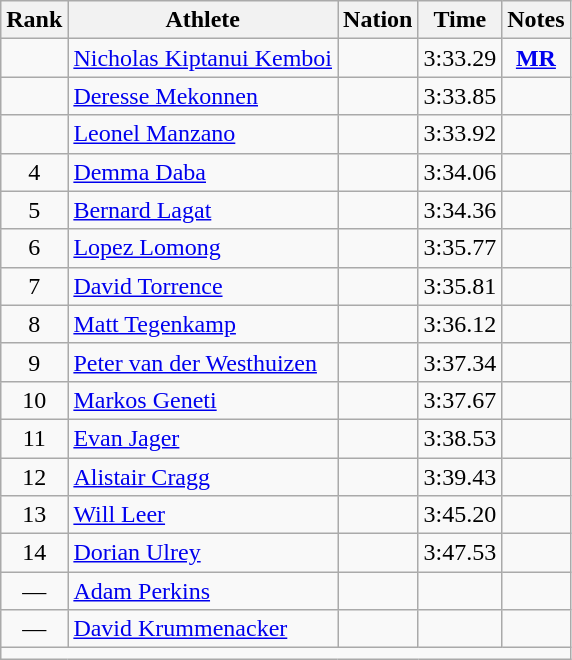<table class="wikitable mw-datatable sortable" style="text-align:center;">
<tr>
<th>Rank</th>
<th>Athlete</th>
<th>Nation</th>
<th>Time</th>
<th>Notes</th>
</tr>
<tr>
<td></td>
<td align=left><a href='#'>Nicholas Kiptanui Kemboi</a></td>
<td align=left></td>
<td>3:33.29</td>
<td><strong><a href='#'>MR</a></strong></td>
</tr>
<tr>
<td></td>
<td align=left><a href='#'>Deresse Mekonnen</a></td>
<td align=left></td>
<td>3:33.85</td>
<td></td>
</tr>
<tr>
<td></td>
<td align=left><a href='#'>Leonel Manzano</a></td>
<td align=left></td>
<td>3:33.92</td>
<td></td>
</tr>
<tr>
<td>4</td>
<td align=left><a href='#'>Demma Daba</a></td>
<td align=left></td>
<td>3:34.06</td>
<td></td>
</tr>
<tr>
<td>5</td>
<td align=left><a href='#'>Bernard Lagat</a></td>
<td align=left></td>
<td>3:34.36</td>
<td></td>
</tr>
<tr>
<td>6</td>
<td align=left><a href='#'>Lopez Lomong</a></td>
<td align=left></td>
<td>3:35.77</td>
<td></td>
</tr>
<tr>
<td>7</td>
<td align=left><a href='#'>David Torrence</a></td>
<td align=left></td>
<td>3:35.81</td>
<td></td>
</tr>
<tr>
<td>8</td>
<td align=left><a href='#'>Matt Tegenkamp</a></td>
<td align=left></td>
<td>3:36.12</td>
<td></td>
</tr>
<tr>
<td>9</td>
<td align=left><a href='#'>Peter van der Westhuizen</a></td>
<td align=left></td>
<td>3:37.34</td>
<td></td>
</tr>
<tr>
<td>10</td>
<td align=left><a href='#'>Markos Geneti</a></td>
<td align=left></td>
<td>3:37.67</td>
<td></td>
</tr>
<tr>
<td>11</td>
<td align=left><a href='#'>Evan Jager</a></td>
<td align=left></td>
<td>3:38.53</td>
<td></td>
</tr>
<tr>
<td>12</td>
<td align=left><a href='#'>Alistair Cragg</a></td>
<td align=left></td>
<td>3:39.43</td>
<td></td>
</tr>
<tr>
<td>13</td>
<td align=left><a href='#'>Will Leer</a></td>
<td align=left></td>
<td>3:45.20</td>
<td></td>
</tr>
<tr>
<td>14</td>
<td align=left><a href='#'>Dorian Ulrey</a></td>
<td align=left></td>
<td>3:47.53</td>
<td></td>
</tr>
<tr>
<td>—</td>
<td align=left><a href='#'>Adam Perkins</a></td>
<td align=left></td>
<td></td>
<td></td>
</tr>
<tr>
<td>—</td>
<td align=left><a href='#'>David Krummenacker</a></td>
<td align=left></td>
<td></td>
<td></td>
</tr>
<tr class="sortbottom">
<td colspan=5></td>
</tr>
</table>
